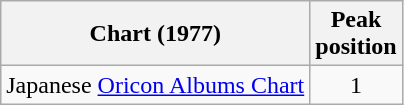<table class="wikitable">
<tr>
<th>Chart (1977)</th>
<th>Peak<br>position</th>
</tr>
<tr>
<td>Japanese <a href='#'>Oricon Albums Chart</a></td>
<td align="center">1</td>
</tr>
</table>
